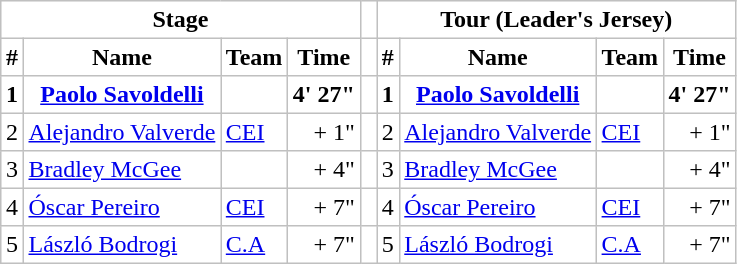<table style="border-collapse: collapse; border-color: #c0c0c0;" border="1" cellpadding="3">
<tr>
<th colspan="4">Stage</th>
<th></th>
<th colspan="4">Tour (Leader's Jersey)</th>
</tr>
<tr ->
<th>#</th>
<th>Name</th>
<th>Team</th>
<th>Time</th>
<th> </th>
<th>#</th>
<th>Name</th>
<th>Team</th>
<th>Time</th>
</tr>
<tr ->
<th>1</th>
<th><a href='#'>Paolo Savoldelli</a> </th>
<th></th>
<th align="right">4' 27"</th>
<th></th>
<th>1</th>
<th><a href='#'>Paolo Savoldelli</a> </th>
<th></th>
<th align="right">4' 27"</th>
</tr>
<tr ->
<td>2</td>
<td><a href='#'>Alejandro Valverde</a> </td>
<td><a href='#'>CEI</a></td>
<td align="right">+ 1"</td>
<td></td>
<td>2</td>
<td><a href='#'>Alejandro Valverde</a> </td>
<td><a href='#'>CEI</a></td>
<td align="right">+ 1"</td>
</tr>
<tr ->
<td>3</td>
<td><a href='#'>Bradley McGee</a> </td>
<td></td>
<td align="right">+ 4"</td>
<td></td>
<td>3</td>
<td><a href='#'>Bradley McGee</a> </td>
<td></td>
<td align="right">+ 4"</td>
</tr>
<tr ->
<td>4</td>
<td><a href='#'>Óscar Pereiro</a> </td>
<td><a href='#'>CEI</a></td>
<td align="right">+ 7"</td>
<td></td>
<td>4</td>
<td><a href='#'>Óscar Pereiro</a> </td>
<td><a href='#'>CEI</a></td>
<td align="right">+ 7"</td>
</tr>
<tr ->
<td>5</td>
<td><a href='#'>László Bodrogi</a> </td>
<td><a href='#'>C.A</a></td>
<td align="right">+ 7"</td>
<td></td>
<td>5</td>
<td><a href='#'>László Bodrogi</a> </td>
<td><a href='#'>C.A</a></td>
<td align="right">+ 7"</td>
</tr>
</table>
